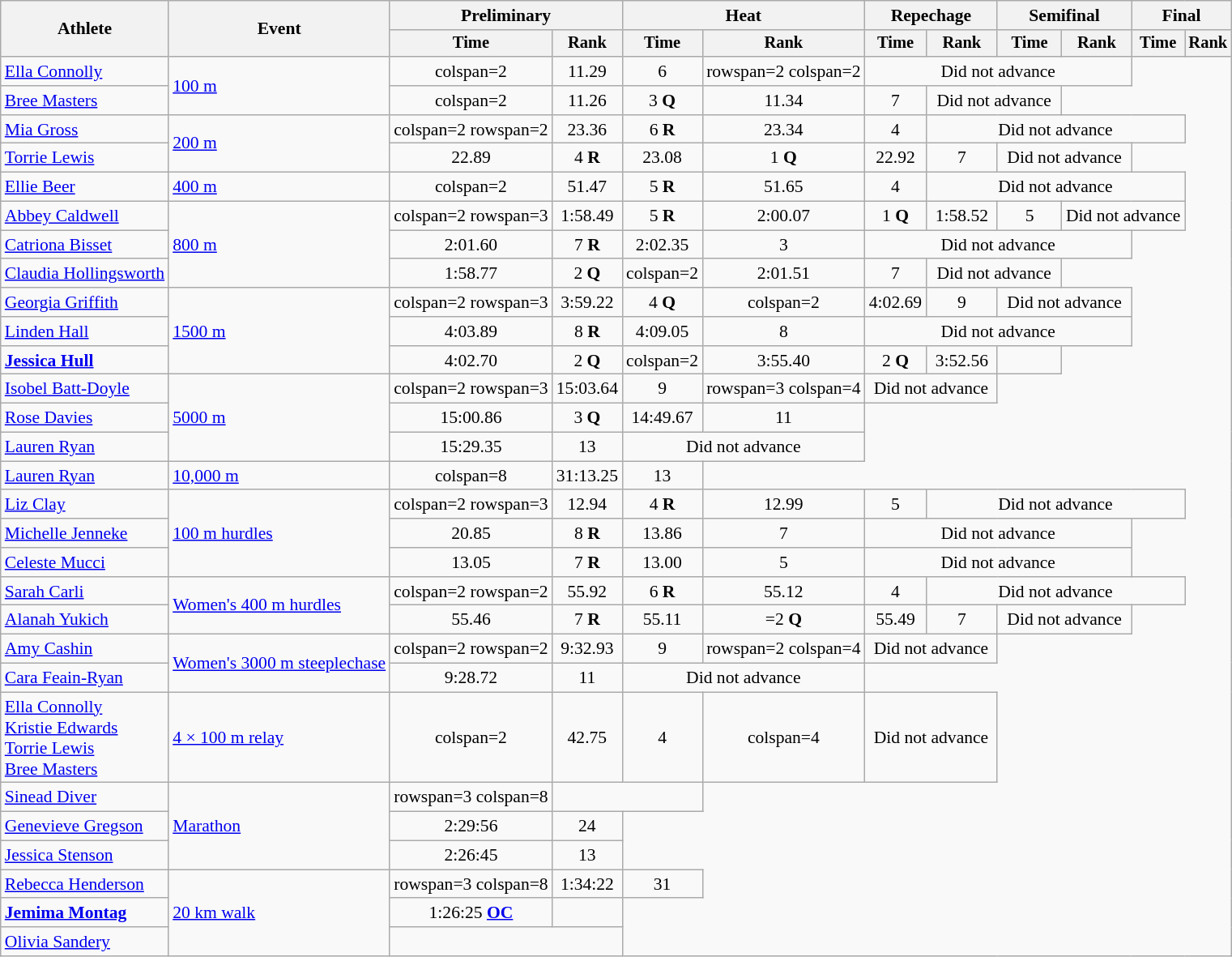<table class=wikitable style=font-size:90%;text-align:center>
<tr>
<th rowspan=2>Athlete</th>
<th rowspan=2>Event</th>
<th colspan=2>Preliminary</th>
<th colspan=2>Heat</th>
<th colspan=2>Repechage</th>
<th colspan=2>Semifinal</th>
<th colspan=2>Final</th>
</tr>
<tr style=font-size:95%>
<th>Time</th>
<th>Rank</th>
<th>Time</th>
<th>Rank</th>
<th>Time</th>
<th>Rank</th>
<th>Time</th>
<th>Rank</th>
<th>Time</th>
<th>Rank</th>
</tr>
<tr>
<td align=left><a href='#'>Ella Connolly</a></td>
<td align=left rowspan=2><a href='#'>100 m</a></td>
<td>colspan=2 </td>
<td>11.29</td>
<td>6</td>
<td>rowspan=2 colspan=2 </td>
<td colspan=4>Did not advance</td>
</tr>
<tr>
<td align=left><a href='#'>Bree Masters</a></td>
<td>colspan=2 </td>
<td>11.26</td>
<td>3 <strong>Q</strong></td>
<td>11.34</td>
<td>7</td>
<td colspan=2>Did not advance</td>
</tr>
<tr>
<td align=left><a href='#'>Mia Gross</a></td>
<td align=left rowspan=2><a href='#'>200 m</a></td>
<td>colspan=2 rowspan=2 </td>
<td>23.36</td>
<td>6 <strong>R</strong></td>
<td>23.34</td>
<td>4</td>
<td colspan=4>Did not advance</td>
</tr>
<tr>
<td align=left><a href='#'>Torrie Lewis</a></td>
<td>22.89</td>
<td>4 <strong>R</strong></td>
<td>23.08</td>
<td>1 <strong>Q</strong></td>
<td>22.92</td>
<td>7</td>
<td colspan=2>Did not advance</td>
</tr>
<tr>
<td align=left><a href='#'>Ellie Beer</a></td>
<td align=left><a href='#'>400 m</a></td>
<td>colspan=2 </td>
<td>51.47</td>
<td>5 <strong>R</strong></td>
<td>51.65</td>
<td>4</td>
<td colspan=4>Did not advance</td>
</tr>
<tr>
<td align=left><a href='#'>Abbey Caldwell</a></td>
<td align=left rowspan=3><a href='#'>800 m</a></td>
<td>colspan=2 rowspan=3 </td>
<td>1:58.49</td>
<td>5 <strong>R</strong></td>
<td>2:00.07</td>
<td>1 <strong>Q</strong></td>
<td>1:58.52</td>
<td>5</td>
<td colspan=2>Did not advance</td>
</tr>
<tr>
<td align=left><a href='#'>Catriona Bisset</a></td>
<td>2:01.60</td>
<td>7 <strong>R</strong></td>
<td>2:02.35</td>
<td>3</td>
<td colspan=4>Did not advance</td>
</tr>
<tr>
<td align=left><a href='#'>Claudia Hollingsworth</a></td>
<td>1:58.77</td>
<td>2 <strong>Q</strong></td>
<td>colspan=2 </td>
<td>2:01.51</td>
<td>7</td>
<td colspan=2>Did not advance</td>
</tr>
<tr>
<td align=left><a href='#'>Georgia Griffith</a></td>
<td align=left rowspan=3><a href='#'>1500 m</a></td>
<td>colspan=2 rowspan=3 </td>
<td>3:59.22</td>
<td>4 <strong>Q</strong></td>
<td>colspan=2 </td>
<td>4:02.69</td>
<td>9</td>
<td colspan=2>Did not advance</td>
</tr>
<tr>
<td align=left><a href='#'>Linden Hall</a></td>
<td>4:03.89</td>
<td>8 <strong>R</strong></td>
<td>4:09.05</td>
<td>8</td>
<td colspan=4>Did not advance</td>
</tr>
<tr>
<td align=left><strong><a href='#'>Jessica Hull</a></strong></td>
<td>4:02.70</td>
<td>2 <strong>Q</strong></td>
<td>colspan=2 </td>
<td>3:55.40</td>
<td>2 <strong>Q</strong></td>
<td>3:52.56</td>
<td></td>
</tr>
<tr>
<td align=left><a href='#'>Isobel Batt-Doyle</a></td>
<td align=left rowspan=3><a href='#'>5000 m</a></td>
<td>colspan=2 rowspan=3 </td>
<td>15:03.64</td>
<td>9</td>
<td>rowspan=3 colspan=4 </td>
<td colspan=2>Did not advance</td>
</tr>
<tr>
<td align=left><a href='#'>Rose Davies</a></td>
<td>15:00.86</td>
<td>3 <strong>Q</strong></td>
<td>14:49.67</td>
<td>11</td>
</tr>
<tr>
<td align=left><a href='#'>Lauren Ryan</a></td>
<td>15:29.35</td>
<td>13</td>
<td colspan=2>Did not advance</td>
</tr>
<tr>
<td align=left><a href='#'>Lauren Ryan</a></td>
<td align=left><a href='#'>10,000 m</a></td>
<td>colspan=8 </td>
<td>31:13.25</td>
<td>13</td>
</tr>
<tr>
<td align=left><a href='#'>Liz Clay</a></td>
<td align=left rowspan=3><a href='#'>100 m hurdles</a></td>
<td>colspan=2 rowspan=3 </td>
<td>12.94</td>
<td>4 <strong>R</strong></td>
<td>12.99</td>
<td>5</td>
<td colspan=4>Did not advance</td>
</tr>
<tr>
<td align=left><a href='#'>Michelle Jenneke</a></td>
<td>20.85</td>
<td>8 <strong>R</strong></td>
<td>13.86</td>
<td>7</td>
<td colspan=4>Did not advance</td>
</tr>
<tr>
<td align=left><a href='#'>Celeste Mucci</a></td>
<td>13.05</td>
<td>7 <strong>R</strong></td>
<td>13.00</td>
<td>5</td>
<td colspan=4>Did not advance</td>
</tr>
<tr>
<td align=left><a href='#'>Sarah Carli</a></td>
<td align=left rowspan=2><a href='#'>Women's 400 m hurdles</a></td>
<td>colspan=2 rowspan=2 </td>
<td>55.92</td>
<td>6 <strong>R</strong></td>
<td>55.12</td>
<td>4</td>
<td colspan=4>Did not advance</td>
</tr>
<tr>
<td align=left><a href='#'>Alanah Yukich</a></td>
<td>55.46</td>
<td>7 <strong>R</strong></td>
<td>55.11</td>
<td>=2 <strong>Q</strong></td>
<td>55.49</td>
<td>7</td>
<td colspan=2>Did not advance</td>
</tr>
<tr>
<td align=left><a href='#'>Amy Cashin</a></td>
<td align=left rowspan=2><a href='#'>Women's 3000 m steeplechase</a></td>
<td>colspan=2 rowspan=2 </td>
<td>9:32.93</td>
<td>9</td>
<td>rowspan=2 colspan=4 </td>
<td colspan=2>Did not advance</td>
</tr>
<tr>
<td align=left><a href='#'>Cara Feain-Ryan</a></td>
<td>9:28.72</td>
<td>11</td>
<td colspan=2>Did not advance</td>
</tr>
<tr>
<td align=left><a href='#'>Ella Connolly</a> <br> <a href='#'>Kristie Edwards</a> <br> <a href='#'>Torrie Lewis</a> <br> <a href='#'>Bree Masters</a></td>
<td align=left><a href='#'>4 × 100 m relay</a></td>
<td>colspan=2 </td>
<td>42.75</td>
<td>4</td>
<td>colspan=4 </td>
<td colspan=2>Did not advance</td>
</tr>
<tr>
<td align=left><a href='#'>Sinead Diver</a></td>
<td align=left rowspan=3><a href='#'>Marathon</a></td>
<td>rowspan=3 colspan=8 </td>
<td colspan=2></td>
</tr>
<tr>
<td align=left><a href='#'>Genevieve Gregson</a></td>
<td>2:29:56</td>
<td>24</td>
</tr>
<tr>
<td align=left><a href='#'>Jessica Stenson</a></td>
<td>2:26:45</td>
<td>13</td>
</tr>
<tr>
<td align=left><a href='#'>Rebecca Henderson</a></td>
<td align=left rowspan=3><a href='#'>20 km walk</a></td>
<td>rowspan=3 colspan=8 </td>
<td>1:34:22</td>
<td>31</td>
</tr>
<tr>
<td align=left><strong><a href='#'>Jemima Montag</a></strong></td>
<td>1:26:25 <strong><a href='#'>OC</a></strong></td>
<td></td>
</tr>
<tr>
<td align=left><a href='#'>Olivia Sandery</a></td>
<td colspan=2></td>
</tr>
</table>
